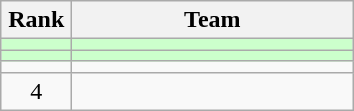<table class="wikitable" style="text-align: center;">
<tr>
<th width=40>Rank</th>
<th width=180>Team</th>
</tr>
<tr bgcolor="#ccffcc">
<td></td>
<td align="left"></td>
</tr>
<tr bgcolor="#ccffcc">
<td></td>
<td align="left"></td>
</tr>
<tr>
<td></td>
<td align="left"></td>
</tr>
<tr>
<td>4</td>
<td align="left"></td>
</tr>
</table>
